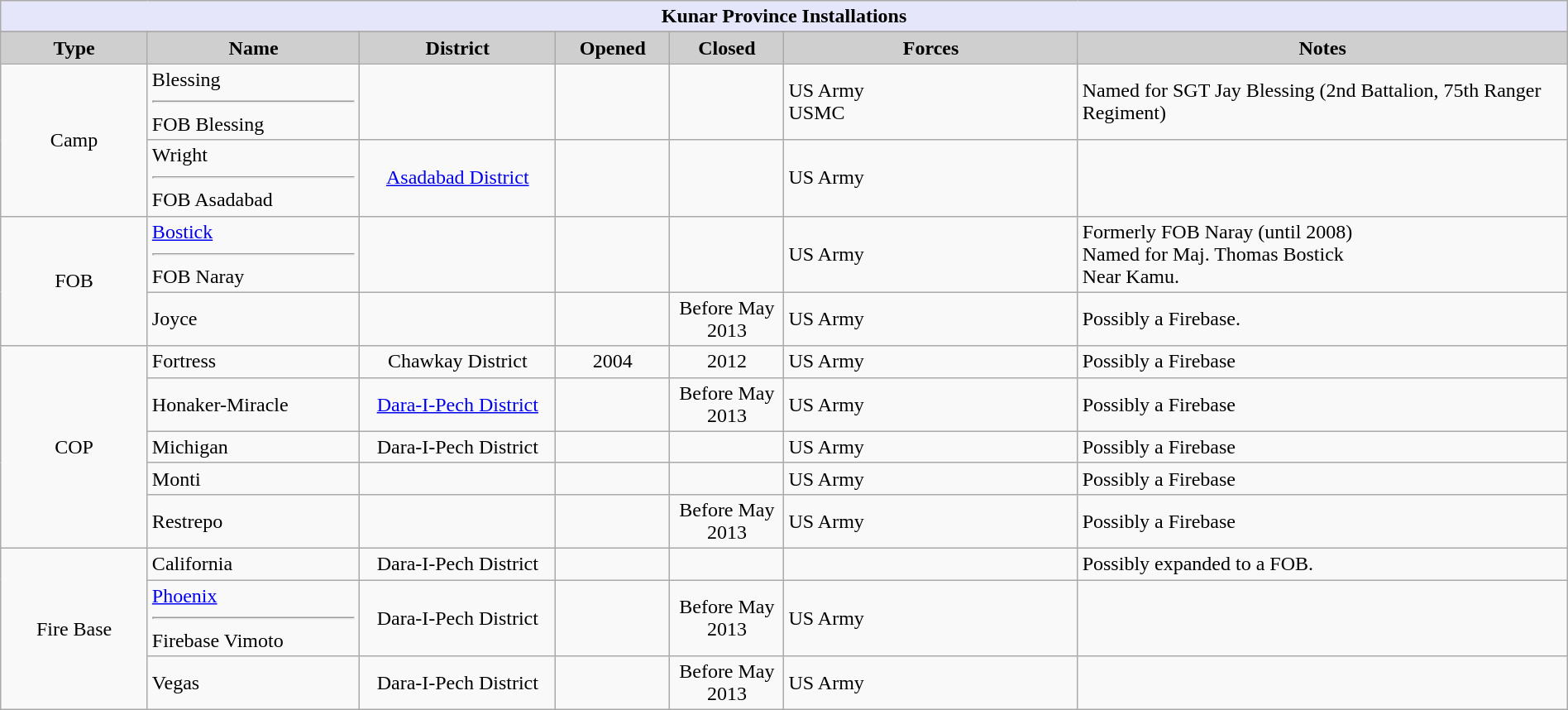<table class="wikitable sortable" width="100%">
<tr>
<th style="align: center; background: lavender" colspan="7"><strong>Kunar Province Installations</strong></th>
</tr>
<tr style="background:#efefef; color:black">
</tr>
<tr>
<th style="background-color:#cfcfcf;" align="center" width="9%" align="center">Type</th>
<th style="background-color:#cfcfcf;" align="center" width="13%">Name</th>
<th style="background-color:#cfcfcf;" align="center" width="12%">District</th>
<th style="background-color:#cfcfcf;" align="center" width="7%">Opened</th>
<th style="background-color:#cfcfcf;" align="center" width="7%">Closed</th>
<th style="background-color:#cfcfcf;" align="center" width="18%" class="unsortable">Forces</th>
<th style="background-color:#cfcfcf;" align="center" width="30%" class="unsortable">Notes</th>
</tr>
<tr>
<td rowspan="2" align="center">Camp</td>
<td>Blessing<hr>FOB Blessing</td>
<td align="center"></td>
<td align="center"> </td>
<td align="center"></td>
<td> US Army<br> USMC</td>
<td>Named for SGT Jay Blessing (2nd Battalion, 75th Ranger Regiment)</td>
</tr>
<tr>
<td>Wright<hr>FOB Asadabad</td>
<td align="center"><a href='#'>Asadabad District</a></td>
<td align="center"> </td>
<td align="center"> </td>
<td> US Army</td>
<td></td>
</tr>
<tr>
<td rowspan="2" align="center">FOB</td>
<td><a href='#'>Bostick</a><hr>FOB Naray</td>
<td align="center"></td>
<td align="center"></td>
<td align="center"></td>
<td> US Army</td>
<td>Formerly FOB Naray (until 2008)<br>Named for Maj. Thomas Bostick<br>Near Kamu.</td>
</tr>
<tr>
<td>Joyce</td>
<td align="center"></td>
<td align="center"> </td>
<td align="center">Before May 2013</td>
<td> US Army</td>
<td>Possibly a Firebase.</td>
</tr>
<tr>
<td rowspan="5" align="center">COP</td>
<td>Fortress</td>
<td align="center">Chawkay District</td>
<td align="center">2004</td>
<td align="center">2012</td>
<td> US Army</td>
<td>Possibly a Firebase</td>
</tr>
<tr>
<td>Honaker-Miracle</td>
<td align="center"><a href='#'>Dara-I-Pech District</a></td>
<td align="center"> </td>
<td align="center"> Before May 2013</td>
<td> US Army</td>
<td> Possibly a Firebase</td>
</tr>
<tr>
<td>Michigan</td>
<td align="center">Dara-I-Pech District</td>
<td align="center"> </td>
<td align="center"></td>
<td> US Army</td>
<td> Possibly a Firebase</td>
</tr>
<tr>
<td>Monti</td>
<td align="center"></td>
<td align="center"> </td>
<td align="center"> </td>
<td> US Army</td>
<td> Possibly a Firebase</td>
</tr>
<tr>
<td>Restrepo</td>
<td align="center"></td>
<td align="center"> </td>
<td align="center"> Before May 2013</td>
<td> US Army</td>
<td> Possibly a Firebase</td>
</tr>
<tr>
<td rowspan="3" align="center">Fire Base</td>
<td>California</td>
<td align="center">Dara-I-Pech District</td>
<td align="center"> </td>
<td align="center"> </td>
<td></td>
<td>Possibly expanded to a FOB.</td>
</tr>
<tr>
<td><a href='#'>Phoenix</a><hr>Firebase Vimoto</td>
<td align="center">Dara-I-Pech District</td>
<td align="center"></td>
<td align="center"> Before May 2013</td>
<td> US Army</td>
<td></td>
</tr>
<tr>
<td>Vegas</td>
<td align="center">Dara-I-Pech District</td>
<td align="center"> </td>
<td align="center">Before May 2013</td>
<td> US Army</td>
<td></td>
</tr>
</table>
